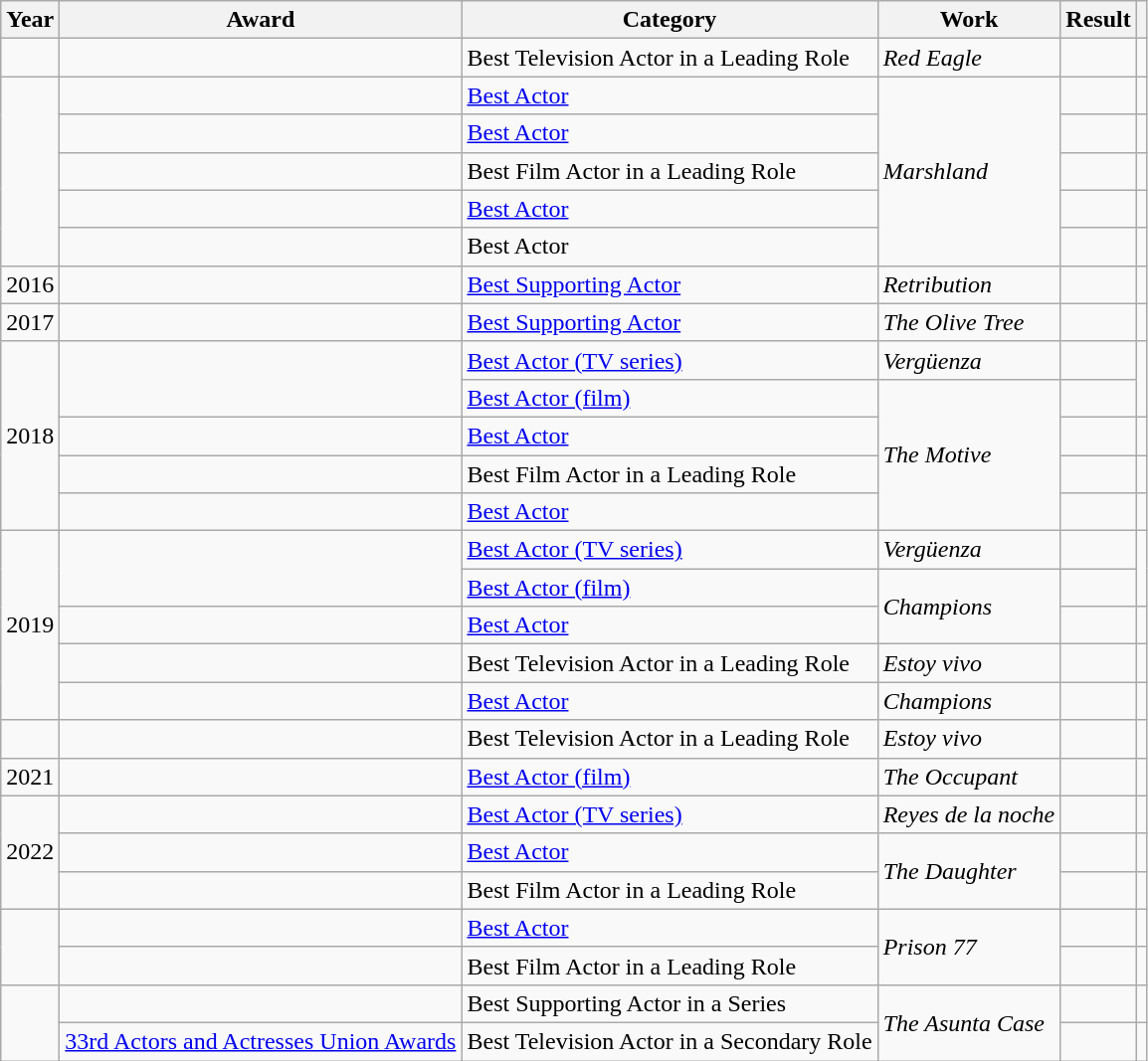<table class="wikitable sortable plainrowheaders">
<tr>
<th>Year</th>
<th>Award</th>
<th>Category</th>
<th>Work</th>
<th>Result</th>
<th scope="col" class="unsortable"></th>
</tr>
<tr>
<td></td>
<td></td>
<td>Best Television Actor in a Leading Role</td>
<td><em>Red Eagle</em></td>
<td></td>
<td></td>
</tr>
<tr>
<td rowspan = "5"></td>
<td></td>
<td><a href='#'>Best Actor</a></td>
<td rowspan = "5"><em>Marshland</em></td>
<td></td>
<td align = "center"></td>
</tr>
<tr>
<td></td>
<td><a href='#'>Best Actor</a></td>
<td></td>
<td></td>
</tr>
<tr>
<td></td>
<td>Best Film Actor in a Leading Role</td>
<td></td>
<td></td>
</tr>
<tr>
<td></td>
<td><a href='#'>Best Actor</a></td>
<td></td>
<td></td>
</tr>
<tr>
<td></td>
<td>Best Actor</td>
<td></td>
<td></td>
</tr>
<tr>
<td align= "center">2016</td>
<td></td>
<td><a href='#'>Best Supporting Actor</a></td>
<td><em>Retribution</em></td>
<td></td>
<td align = "center"></td>
</tr>
<tr>
<td align = "center">2017</td>
<td></td>
<td><a href='#'>Best Supporting Actor</a></td>
<td><em>The Olive Tree</em></td>
<td></td>
<td align = "center"></td>
</tr>
<tr>
<td rowspan = "5" align = "center">2018</td>
<td rowspan = "2"></td>
<td><a href='#'>Best Actor (TV series)</a></td>
<td><em>Vergüenza</em></td>
<td></td>
<td rowspan = "2" align = "center"></td>
</tr>
<tr>
<td><a href='#'>Best Actor (film)</a></td>
<td rowspan = "4"><em>The Motive</em></td>
<td></td>
</tr>
<tr>
<td></td>
<td><a href='#'>Best Actor</a></td>
<td></td>
<td></td>
</tr>
<tr>
<td></td>
<td>Best Film Actor in a Leading Role</td>
<td></td>
<td></td>
</tr>
<tr>
<td></td>
<td><a href='#'>Best Actor</a></td>
<td></td>
<td></td>
</tr>
<tr>
<td rowspan = "5" align = "center">2019</td>
<td rowspan = "2"></td>
<td><a href='#'>Best Actor (TV series)</a></td>
<td><em>Vergüenza</em></td>
<td></td>
<td rowspan = "2"  align= "center"></td>
</tr>
<tr>
<td><a href='#'>Best Actor (film)</a></td>
<td rowspan = "2"><em>Champions</em></td>
<td></td>
</tr>
<tr>
<td></td>
<td><a href='#'>Best Actor</a></td>
<td></td>
<td align = "center"></td>
</tr>
<tr>
<td></td>
<td>Best Television Actor in a Leading Role</td>
<td><em>Estoy vivo</em></td>
<td></td>
<td></td>
</tr>
<tr>
<td></td>
<td><a href='#'>Best Actor</a></td>
<td><em>Champions</em></td>
<td></td>
<td></td>
</tr>
<tr>
<td></td>
<td></td>
<td>Best Television Actor in a Leading Role</td>
<td><em>Estoy vivo</em></td>
<td></td>
<td></td>
</tr>
<tr>
<td align = "center">2021</td>
<td></td>
<td><a href='#'>Best Actor (film)</a></td>
<td><em>The Occupant</em></td>
<td></td>
<td align = "center"></td>
</tr>
<tr>
<td rowspan = "3" align = "center">2022</td>
<td></td>
<td><a href='#'>Best Actor (TV series)</a></td>
<td><em>Reyes de la noche</em></td>
<td></td>
<td align = "center"></td>
</tr>
<tr>
<td></td>
<td><a href='#'>Best Actor</a></td>
<td rowspan = "2"><em>The Daughter</em></td>
<td></td>
<td align = "center"></td>
</tr>
<tr>
<td></td>
<td>Best Film Actor in a Leading Role</td>
<td></td>
<td></td>
</tr>
<tr>
<td rowspan = "2"></td>
<td></td>
<td><a href='#'>Best Actor</a></td>
<td rowspan = "2"><em>Prison 77</em></td>
<td></td>
<td align = "center"></td>
</tr>
<tr>
<td></td>
<td>Best Film Actor in a Leading Role</td>
<td></td>
<td></td>
</tr>
<tr>
<td rowspan = "2"></td>
<td></td>
<td>Best Supporting Actor in a Series</td>
<td rowspan = "2"><em>The Asunta Case</em></td>
<td></td>
<td></td>
</tr>
<tr>
<td><a href='#'>33rd Actors and Actresses Union Awards</a></td>
<td>Best Television Actor in a Secondary Role</td>
<td></td>
<td></td>
</tr>
</table>
